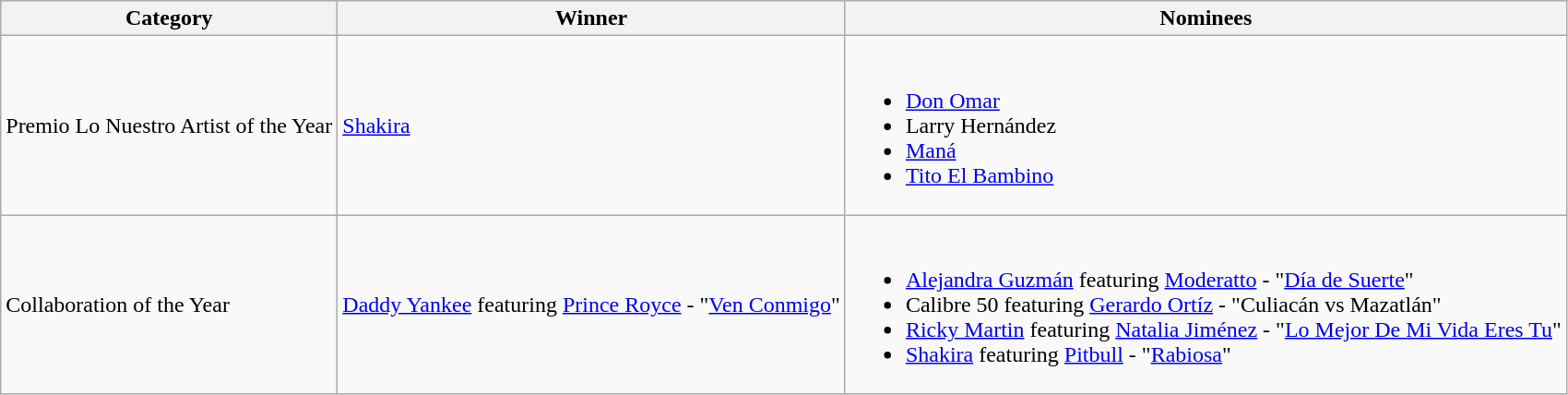<table class="wikitable">
<tr>
<th>Category</th>
<th>Winner</th>
<th>Nominees</th>
</tr>
<tr>
<td>Premio Lo Nuestro Artist of the Year</td>
<td><a href='#'>Shakira</a></td>
<td><br><ul><li><a href='#'>Don Omar</a></li><li>Larry Hernández</li><li><a href='#'>Maná</a></li><li><a href='#'>Tito El Bambino</a></li></ul></td>
</tr>
<tr>
<td>Collaboration of the Year</td>
<td><a href='#'>Daddy Yankee</a> featuring <a href='#'>Prince Royce</a> - "<a href='#'>Ven Conmigo</a>"</td>
<td><br><ul><li><a href='#'>Alejandra Guzmán</a> featuring <a href='#'>Moderatto</a> - "<a href='#'>Día de Suerte</a>"</li><li>Calibre 50 featuring <a href='#'>Gerardo Ortíz</a> - "Culiacán vs Mazatlán"</li><li><a href='#'>Ricky Martin</a> featuring <a href='#'>Natalia Jiménez</a> - "<a href='#'>Lo Mejor De Mi Vida Eres Tu</a>"</li><li><a href='#'>Shakira</a> featuring <a href='#'>Pitbull</a> - "<a href='#'>Rabiosa</a>"</li></ul></td>
</tr>
</table>
